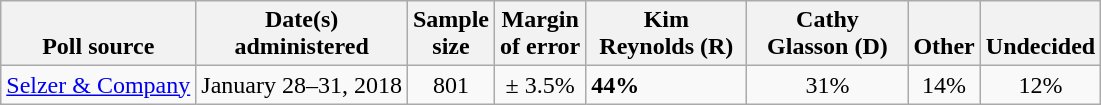<table class="wikitable">
<tr valign=bottom>
<th>Poll source</th>
<th>Date(s)<br>administered</th>
<th>Sample<br>size</th>
<th>Margin<br>of error</th>
<th style="width:100px;">Kim<br>Reynolds (R)</th>
<th style="width:100px;">Cathy<br>Glasson (D)</th>
<th>Other</th>
<th>Undecided</th>
</tr>
<tr>
<td><a href='#'>Selzer & Company</a></td>
<td align=center>January 28–31, 2018</td>
<td align=center>801</td>
<td align=center>± 3.5%</td>
<td><strong>44%</strong></td>
<td align=center>31%</td>
<td align=center>14%</td>
<td align=center>12%</td>
</tr>
</table>
